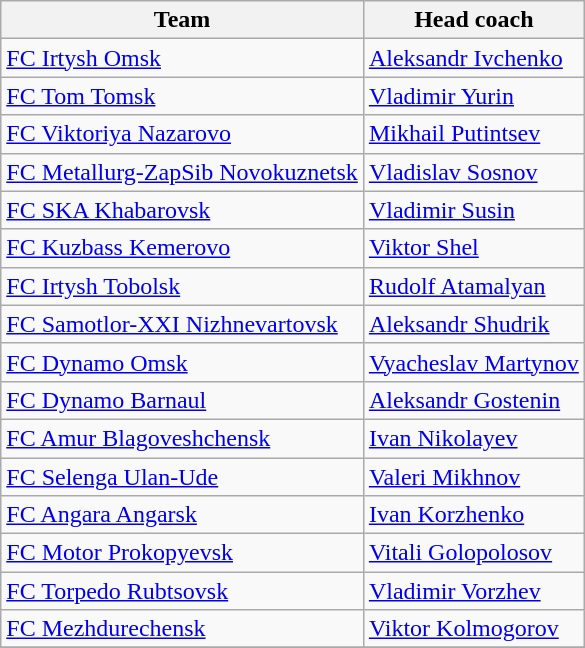<table class="wikitable">
<tr>
<th>Team</th>
<th>Head coach</th>
</tr>
<tr>
<td><a href='#'>FC Irtysh Omsk</a></td>
<td><a href='#'>Aleksandr Ivchenko</a></td>
</tr>
<tr>
<td><a href='#'>FC Tom Tomsk</a></td>
<td><a href='#'>Vladimir Yurin</a></td>
</tr>
<tr>
<td><a href='#'>FC Viktoriya Nazarovo</a></td>
<td><a href='#'>Mikhail Putintsev</a></td>
</tr>
<tr>
<td><a href='#'>FC Metallurg-ZapSib Novokuznetsk</a></td>
<td><a href='#'>Vladislav Sosnov</a></td>
</tr>
<tr>
<td><a href='#'>FC SKA Khabarovsk</a></td>
<td><a href='#'>Vladimir Susin</a></td>
</tr>
<tr>
<td><a href='#'>FC Kuzbass Kemerovo</a></td>
<td><a href='#'>Viktor Shel</a></td>
</tr>
<tr>
<td><a href='#'>FC Irtysh Tobolsk</a></td>
<td><a href='#'>Rudolf Atamalyan</a></td>
</tr>
<tr>
<td><a href='#'>FC Samotlor-XXI Nizhnevartovsk</a></td>
<td><a href='#'>Aleksandr Shudrik</a></td>
</tr>
<tr>
<td><a href='#'>FC Dynamo Omsk</a></td>
<td><a href='#'>Vyacheslav Martynov</a></td>
</tr>
<tr>
<td><a href='#'>FC Dynamo Barnaul</a></td>
<td><a href='#'>Aleksandr Gostenin</a></td>
</tr>
<tr>
<td><a href='#'>FC Amur Blagoveshchensk</a></td>
<td><a href='#'>Ivan Nikolayev</a></td>
</tr>
<tr>
<td><a href='#'>FC Selenga Ulan-Ude</a></td>
<td><a href='#'>Valeri Mikhnov</a></td>
</tr>
<tr>
<td><a href='#'>FC Angara Angarsk</a></td>
<td><a href='#'>Ivan Korzhenko</a></td>
</tr>
<tr>
<td><a href='#'>FC Motor Prokopyevsk</a></td>
<td><a href='#'>Vitali Golopolosov</a></td>
</tr>
<tr>
<td><a href='#'>FC Torpedo Rubtsovsk</a></td>
<td><a href='#'>Vladimir Vorzhev</a></td>
</tr>
<tr>
<td><a href='#'>FC Mezhdurechensk</a></td>
<td><a href='#'>Viktor Kolmogorov</a></td>
</tr>
<tr>
</tr>
</table>
